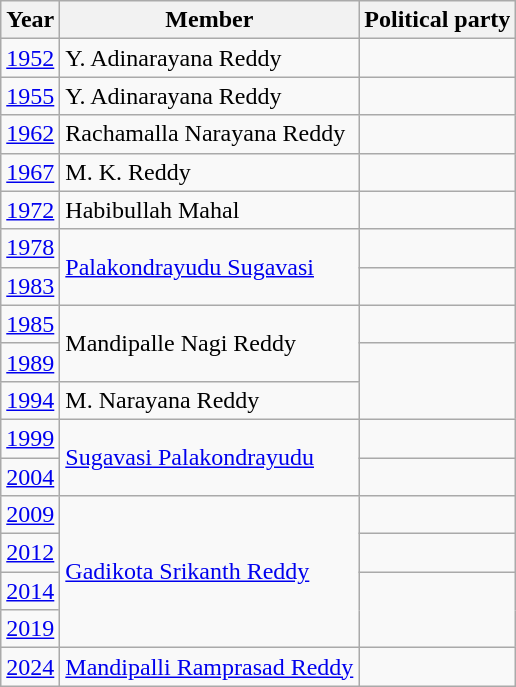<table class="wikitable sortable">
<tr>
<th>Year</th>
<th>Member</th>
<th colspan="2">Political party</th>
</tr>
<tr>
<td><a href='#'>1952</a></td>
<td>Y. Adinarayana Reddy</td>
<td></td>
</tr>
<tr>
<td><a href='#'>1955</a></td>
<td>Y. Adinarayana Reddy</td>
<td></td>
</tr>
<tr>
<td><a href='#'>1962</a></td>
<td>Rachamalla Narayana Reddy</td>
<td></td>
</tr>
<tr>
<td><a href='#'>1967</a></td>
<td>M. K. Reddy</td>
<td></td>
</tr>
<tr>
<td><a href='#'>1972</a></td>
<td>Habibullah Mahal</td>
</tr>
<tr>
<td><a href='#'>1978</a></td>
<td rowspan=2><a href='#'>Palakondrayudu Sugavasi</a></td>
<td></td>
</tr>
<tr>
<td><a href='#'>1983</a></td>
<td></td>
</tr>
<tr>
<td><a href='#'>1985</a></td>
<td rowspan=2>Mandipalle Nagi Reddy</td>
<td></td>
</tr>
<tr>
<td><a href='#'>1989</a></td>
</tr>
<tr>
<td><a href='#'>1994</a></td>
<td>M. Narayana Reddy</td>
</tr>
<tr>
<td><a href='#'>1999</a></td>
<td rowspan=2><a href='#'>Sugavasi Palakondrayudu</a></td>
<td></td>
</tr>
<tr>
<td><a href='#'>2004</a></td>
</tr>
<tr>
<td><a href='#'>2009</a></td>
<td rowspan=4><a href='#'>Gadikota Srikanth Reddy</a></td>
<td></td>
</tr>
<tr>
<td><a href='#'>2012</a></td>
<td></td>
</tr>
<tr>
<td><a href='#'>2014</a></td>
</tr>
<tr>
<td><a href='#'>2019</a></td>
</tr>
<tr>
<td><a href='#'>2024</a></td>
<td><a href='#'>Mandipalli Ramprasad Reddy</a></td>
<td></td>
</tr>
</table>
